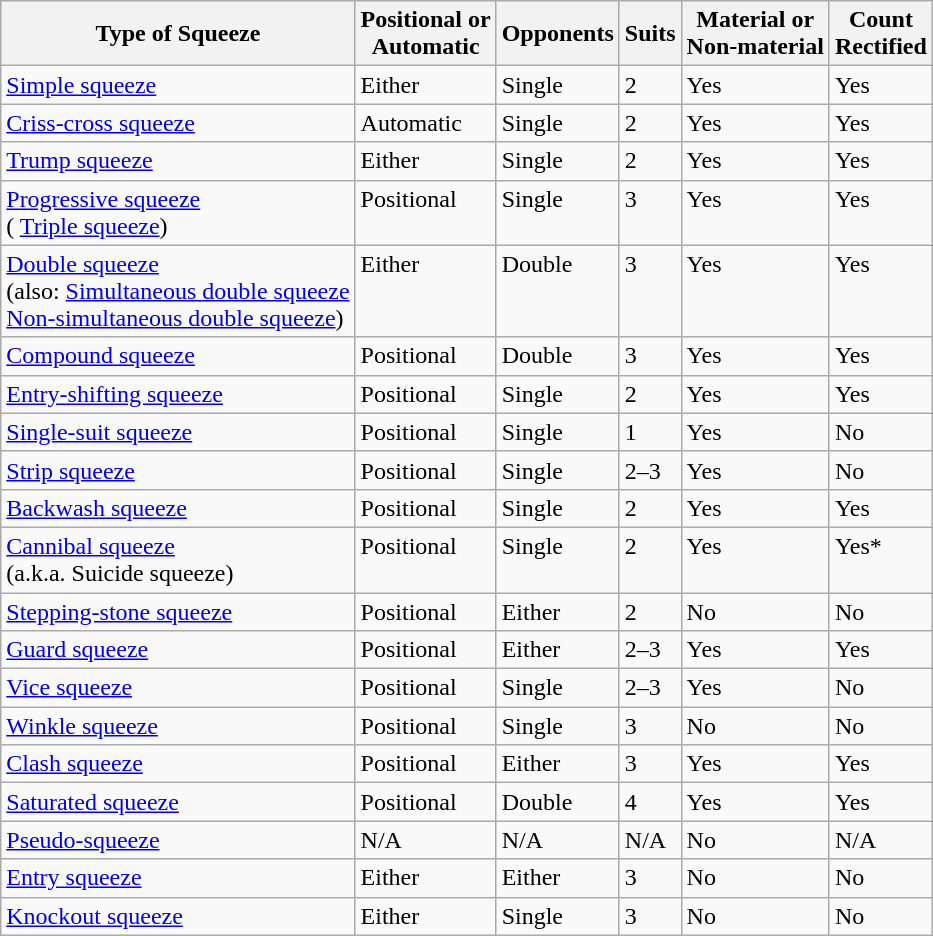<table class="wikitable collapsible uncollapsed sortable">
<tr>
<th>Type of Squeeze</th>
<th>Positional or<br>Automatic</th>
<th>Opponents</th>
<th>Suits</th>
<th>Material or <br>Non-material</th>
<th>Count<br>Rectified</th>
</tr>
<tr>
<td><a href='#'>Simple squeeze</a></td>
<td>Either</td>
<td>Single</td>
<td>2</td>
<td>Yes</td>
<td>Yes</td>
</tr>
<tr>
<td><a href='#'>Criss-cross squeeze</a></td>
<td>Automatic</td>
<td>Single</td>
<td>2</td>
<td>Yes</td>
<td>Yes</td>
</tr>
<tr>
<td><a href='#'>Trump squeeze</a></td>
<td>Either</td>
<td>Single</td>
<td>2</td>
<td>Yes</td>
<td>Yes</td>
</tr>
<tr>
<td><a href='#'>Progressive squeeze</a><br>( <a href='#'>Triple squeeze</a>)</td>
<td valign=top>Positional</td>
<td valign=top>Single</td>
<td valign=top>3</td>
<td valign=top>Yes</td>
<td valign=top>Yes</td>
</tr>
<tr>
<td><a href='#'>Double squeeze</a><br>(also: <a href='#'>Simultaneous double squeeze</a><br><a href='#'>Non-simultaneous double squeeze</a>)</td>
<td valign=top>Either</td>
<td valign=top>Double</td>
<td valign=top>3</td>
<td valign=top>Yes</td>
<td valign=top>Yes</td>
</tr>
<tr>
<td><a href='#'>Compound squeeze</a></td>
<td>Positional</td>
<td>Double</td>
<td>3</td>
<td>Yes</td>
<td>Yes</td>
</tr>
<tr>
<td><a href='#'>Entry-shifting squeeze</a></td>
<td>Positional</td>
<td>Single</td>
<td>2</td>
<td>Yes</td>
<td>Yes</td>
</tr>
<tr>
<td><a href='#'>Single-suit squeeze</a></td>
<td>Positional</td>
<td>Single</td>
<td>1</td>
<td>Yes</td>
<td>No</td>
</tr>
<tr>
<td><a href='#'>Strip squeeze</a></td>
<td>Positional</td>
<td>Single</td>
<td>2–3</td>
<td>Yes</td>
<td>No</td>
</tr>
<tr>
<td><a href='#'>Backwash squeeze</a></td>
<td>Positional</td>
<td>Single</td>
<td>2</td>
<td>Yes</td>
<td>Yes</td>
</tr>
<tr>
<td><a href='#'>Cannibal squeeze</a><br>(a.k.a. Suicide squeeze)</td>
<td valign=top>Positional</td>
<td valign=top>Single</td>
<td valign=top>2</td>
<td valign=top>Yes</td>
<td valign=top>Yes*</td>
</tr>
<tr>
<td><a href='#'>Stepping-stone squeeze</a></td>
<td>Positional</td>
<td>Either</td>
<td>2</td>
<td>No</td>
<td>No</td>
</tr>
<tr>
<td><a href='#'>Guard squeeze</a></td>
<td>Positional</td>
<td>Either</td>
<td>2–3</td>
<td>Yes</td>
<td>Yes</td>
</tr>
<tr>
<td><a href='#'>Vice squeeze</a></td>
<td>Positional</td>
<td>Single</td>
<td>2–3</td>
<td>Yes</td>
<td>No</td>
</tr>
<tr>
<td><a href='#'>Winkle squeeze</a></td>
<td>Positional</td>
<td>Single</td>
<td>3</td>
<td>No</td>
<td>No</td>
</tr>
<tr>
<td><a href='#'>Clash squeeze</a></td>
<td>Positional</td>
<td>Either</td>
<td>3</td>
<td>Yes</td>
<td>Yes</td>
</tr>
<tr>
<td><a href='#'>Saturated squeeze</a></td>
<td>Positional</td>
<td>Double</td>
<td>4</td>
<td>Yes</td>
<td>Yes</td>
</tr>
<tr>
<td><a href='#'>Pseudo-squeeze</a></td>
<td>N/A</td>
<td>N/A</td>
<td>N/A</td>
<td>No</td>
<td>N/A</td>
</tr>
<tr>
<td><a href='#'>Entry squeeze</a></td>
<td>Either</td>
<td>Either</td>
<td>3</td>
<td>No</td>
<td>No</td>
</tr>
<tr>
<td><a href='#'>Knockout squeeze</a></td>
<td>Either</td>
<td>Single</td>
<td>3</td>
<td>No</td>
<td>No</td>
</tr>
</table>
